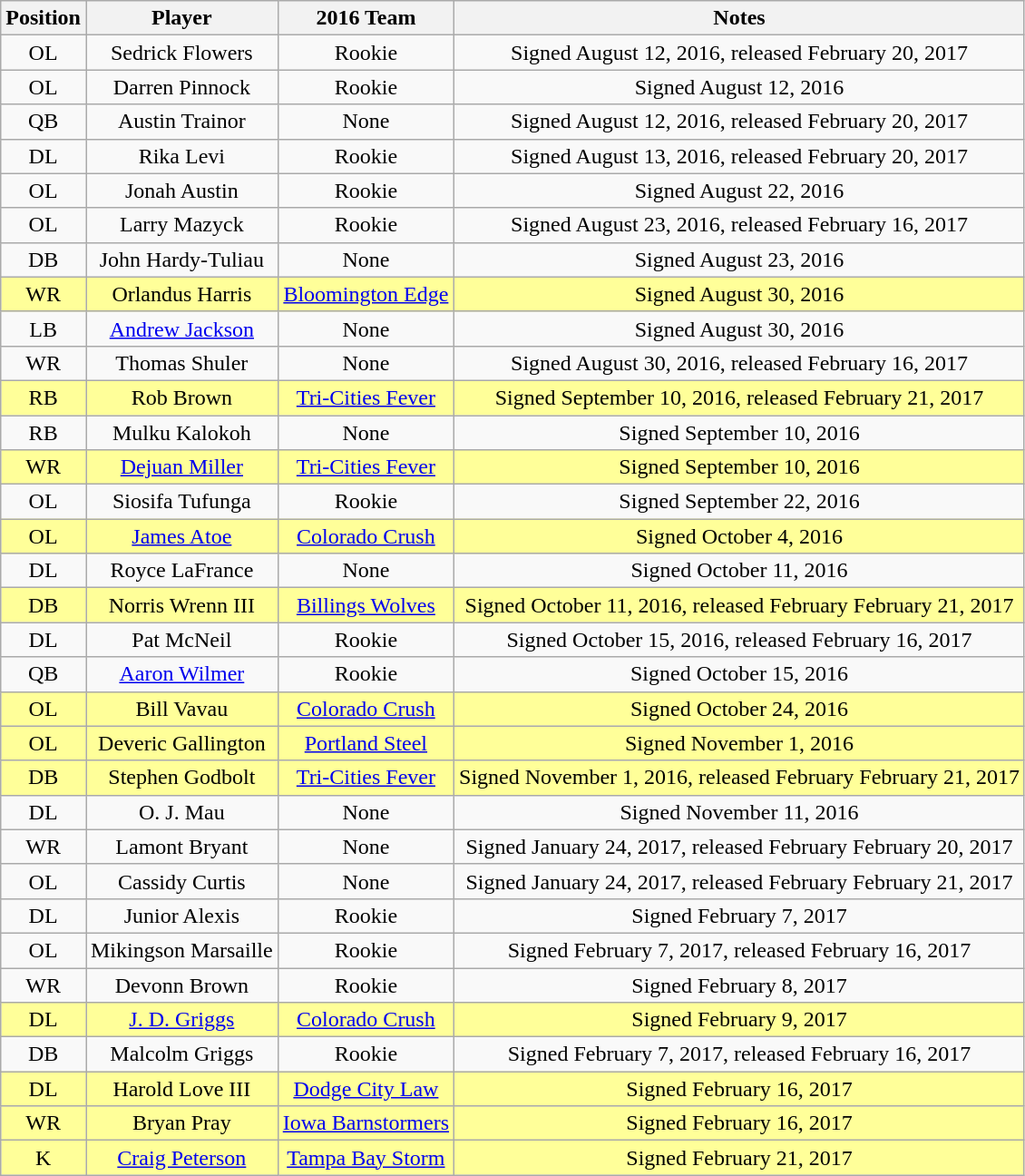<table class="wikitable" style="text-align:center">
<tr>
<th>Position</th>
<th>Player</th>
<th>2016 Team</th>
<th>Notes</th>
</tr>
<tr>
<td>OL</td>
<td>Sedrick Flowers</td>
<td>Rookie</td>
<td>Signed August 12, 2016, released February 20, 2017</td>
</tr>
<tr>
<td>OL</td>
<td>Darren Pinnock</td>
<td>Rookie</td>
<td>Signed August 12, 2016</td>
</tr>
<tr>
<td>QB</td>
<td>Austin Trainor</td>
<td>None</td>
<td>Signed August 12, 2016, released February 20, 2017</td>
</tr>
<tr>
<td>DL</td>
<td>Rika Levi</td>
<td>Rookie</td>
<td>Signed August 13, 2016, released February 20, 2017</td>
</tr>
<tr>
<td>OL</td>
<td>Jonah Austin</td>
<td>Rookie</td>
<td>Signed August 22, 2016</td>
</tr>
<tr>
<td>OL</td>
<td>Larry Mazyck</td>
<td>Rookie</td>
<td>Signed August 23, 2016, released February 16, 2017</td>
</tr>
<tr>
<td>DB</td>
<td>John Hardy-Tuliau</td>
<td>None</td>
<td>Signed August 23, 2016</td>
</tr>
<tr bgcolor="#ff9">
<td>WR</td>
<td>Orlandus Harris</td>
<td><a href='#'>Bloomington Edge</a></td>
<td>Signed August 30, 2016</td>
</tr>
<tr>
<td>LB</td>
<td><a href='#'>Andrew Jackson</a></td>
<td>None</td>
<td>Signed August 30, 2016</td>
</tr>
<tr>
<td>WR</td>
<td>Thomas Shuler</td>
<td>None</td>
<td>Signed August 30, 2016, released February 16, 2017</td>
</tr>
<tr bgcolor="#ff9">
<td>RB</td>
<td>Rob Brown</td>
<td><a href='#'>Tri-Cities Fever</a></td>
<td>Signed September 10, 2016, released February 21, 2017</td>
</tr>
<tr>
<td>RB</td>
<td>Mulku Kalokoh</td>
<td>None</td>
<td>Signed September 10, 2016</td>
</tr>
<tr bgcolor="#ff9">
<td>WR</td>
<td><a href='#'>Dejuan Miller</a></td>
<td><a href='#'>Tri-Cities Fever</a></td>
<td>Signed September 10, 2016</td>
</tr>
<tr>
<td>OL</td>
<td>Siosifa Tufunga</td>
<td>Rookie</td>
<td>Signed September 22, 2016</td>
</tr>
<tr bgcolor="#ff9">
<td>OL</td>
<td><a href='#'>James Atoe</a></td>
<td><a href='#'>Colorado Crush</a></td>
<td>Signed October 4, 2016</td>
</tr>
<tr>
<td>DL</td>
<td>Royce LaFrance</td>
<td>None</td>
<td>Signed October 11, 2016</td>
</tr>
<tr bgcolor="#ff9">
<td>DB</td>
<td>Norris Wrenn III</td>
<td><a href='#'>Billings Wolves</a></td>
<td>Signed October 11, 2016,  released February February 21, 2017</td>
</tr>
<tr>
<td>DL</td>
<td>Pat McNeil</td>
<td>Rookie</td>
<td>Signed October 15, 2016, released February 16, 2017</td>
</tr>
<tr>
<td>QB</td>
<td><a href='#'>Aaron Wilmer</a></td>
<td>Rookie</td>
<td>Signed October 15, 2016</td>
</tr>
<tr bgcolor="#ff9">
<td>OL</td>
<td>Bill Vavau</td>
<td><a href='#'>Colorado Crush</a></td>
<td>Signed October 24, 2016</td>
</tr>
<tr bgcolor="#ff9">
<td>OL</td>
<td>Deveric Gallington</td>
<td><a href='#'>Portland Steel</a></td>
<td>Signed November 1, 2016</td>
</tr>
<tr bgcolor="#ff9">
<td>DB</td>
<td>Stephen Godbolt</td>
<td><a href='#'>Tri-Cities Fever</a></td>
<td>Signed November 1, 2016,  released February February 21, 2017</td>
</tr>
<tr>
<td>DL</td>
<td>O. J. Mau</td>
<td>None</td>
<td>Signed November 11, 2016</td>
</tr>
<tr>
<td>WR</td>
<td>Lamont Bryant</td>
<td>None</td>
<td>Signed January 24, 2017, released February February 20, 2017</td>
</tr>
<tr>
<td>OL</td>
<td>Cassidy Curtis</td>
<td>None</td>
<td>Signed January 24, 2017, released February February 21, 2017</td>
</tr>
<tr>
<td>DL</td>
<td>Junior Alexis</td>
<td>Rookie</td>
<td>Signed February 7, 2017</td>
</tr>
<tr>
<td>OL</td>
<td>Mikingson Marsaille</td>
<td>Rookie</td>
<td>Signed February 7, 2017, released February 16, 2017</td>
</tr>
<tr>
<td>WR</td>
<td>Devonn Brown</td>
<td>Rookie</td>
<td>Signed February 8, 2017</td>
</tr>
<tr bgcolor="#ff9">
<td>DL</td>
<td><a href='#'>J. D. Griggs</a></td>
<td><a href='#'>Colorado Crush</a></td>
<td>Signed February 9, 2017</td>
</tr>
<tr>
<td>DB</td>
<td>Malcolm Griggs</td>
<td>Rookie</td>
<td>Signed February 7, 2017, released February 16, 2017</td>
</tr>
<tr bgcolor="#ff9">
<td>DL</td>
<td>Harold Love III</td>
<td><a href='#'>Dodge City Law</a></td>
<td>Signed February 16, 2017</td>
</tr>
<tr bgcolor="#ff9">
<td>WR</td>
<td>Bryan Pray</td>
<td><a href='#'>Iowa Barnstormers</a></td>
<td>Signed February 16, 2017</td>
</tr>
<tr bgcolor="#ff9">
<td>K</td>
<td><a href='#'>Craig Peterson</a></td>
<td><a href='#'>Tampa Bay Storm</a></td>
<td>Signed February 21, 2017</td>
</tr>
</table>
